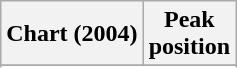<table class="wikitable sortable plainrowheaders">
<tr>
<th scope="col">Chart (2004)</th>
<th scope="col">Peak<br>position</th>
</tr>
<tr>
</tr>
<tr>
</tr>
<tr>
</tr>
<tr>
</tr>
<tr>
</tr>
<tr>
</tr>
</table>
